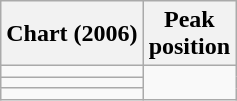<table class="wikitable">
<tr>
<th>Chart (2006)</th>
<th>Peak<br>position</th>
</tr>
<tr>
<td></td>
</tr>
<tr>
<td></td>
</tr>
<tr>
<td></td>
</tr>
</table>
